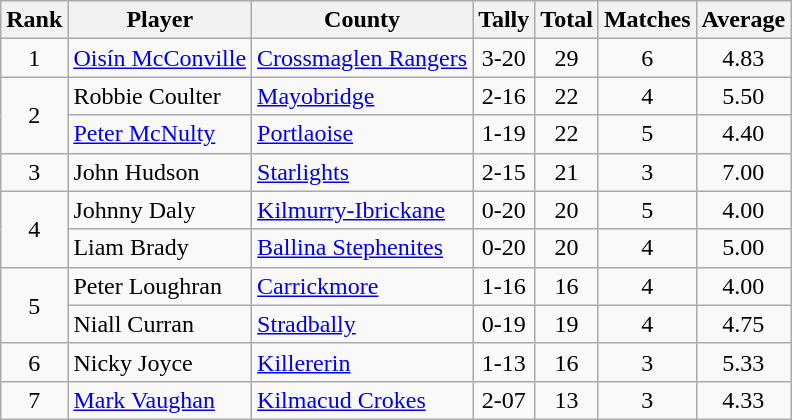<table class="wikitable">
<tr>
<th>Rank</th>
<th>Player</th>
<th>County</th>
<th>Tally</th>
<th>Total</th>
<th>Matches</th>
<th>Average</th>
</tr>
<tr>
<td rowspan=1 align=center>1</td>
<td><a href='#'>Oisín McConville</a></td>
<td><a href='#'>Crossmaglen Rangers</a></td>
<td align=center>3-20</td>
<td align=center>29</td>
<td align=center>6</td>
<td align=center>4.83</td>
</tr>
<tr>
<td rowspan=2 align=center>2</td>
<td>Robbie Coulter</td>
<td><a href='#'>Mayobridge</a></td>
<td align=center>2-16</td>
<td align=center>22</td>
<td align=center>4</td>
<td align=center>5.50</td>
</tr>
<tr>
<td><a href='#'>Peter McNulty</a></td>
<td><a href='#'>Portlaoise</a></td>
<td align=center>1-19</td>
<td align=center>22</td>
<td align=center>5</td>
<td align=center>4.40</td>
</tr>
<tr>
<td rowspan=1 align=center>3</td>
<td>John Hudson</td>
<td><a href='#'>Starlights</a></td>
<td align=center>2-15</td>
<td align=center>21</td>
<td align=center>3</td>
<td align=center>7.00</td>
</tr>
<tr>
<td rowspan=2 align=center>4</td>
<td>Johnny Daly</td>
<td><a href='#'>Kilmurry-Ibrickane</a></td>
<td align=center>0-20</td>
<td align=center>20</td>
<td align=center>5</td>
<td align=center>4.00</td>
</tr>
<tr>
<td>Liam Brady</td>
<td><a href='#'>Ballina Stephenites</a></td>
<td align=center>0-20</td>
<td align=center>20</td>
<td align=center>4</td>
<td align=center>5.00</td>
</tr>
<tr>
<td rowspan=2 align=center>5</td>
<td>Peter Loughran</td>
<td><a href='#'>Carrickmore</a></td>
<td align=center>1-16</td>
<td align=center>16</td>
<td align=center>4</td>
<td align=center>4.00</td>
</tr>
<tr>
<td>Niall Curran</td>
<td><a href='#'>Stradbally</a></td>
<td align=center>0-19</td>
<td align=center>19</td>
<td align=center>4</td>
<td align=center>4.75</td>
</tr>
<tr>
<td rowspan=1 align=center>6</td>
<td>Nicky Joyce</td>
<td><a href='#'>Killererin</a></td>
<td align=center>1-13</td>
<td align=center>16</td>
<td align=center>3</td>
<td align=center>5.33</td>
</tr>
<tr>
<td rowspan=1 align=center>7</td>
<td><a href='#'>Mark Vaughan</a></td>
<td><a href='#'>Kilmacud Crokes</a></td>
<td align=center>2-07</td>
<td align=center>13</td>
<td align=center>3</td>
<td align=center>4.33</td>
</tr>
</table>
